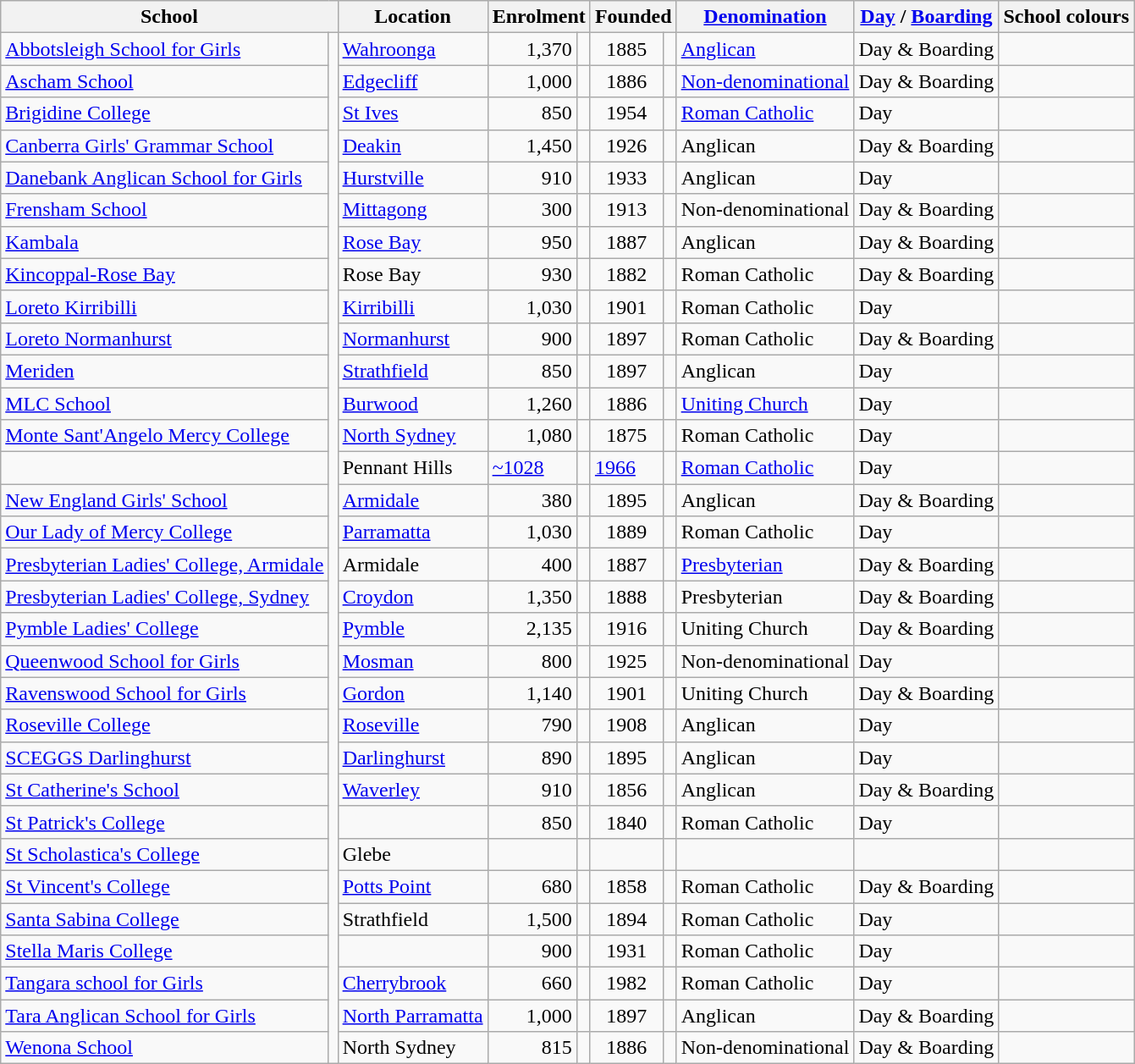<table class="wikitable sortable">
<tr>
<th colspan=2>School</th>
<th>Location</th>
<th colspan=2>Enrolment</th>
<th colspan=2>Founded</th>
<th><a href='#'>Denomination</a></th>
<th><a href='#'>Day</a> / <a href='#'>Boarding</a></th>
<th>School colours</th>
</tr>
<tr>
<td><a href='#'>Abbotsleigh School for Girls</a></td>
<td rowspan="32"></td>
<td><a href='#'>Wahroonga</a></td>
<td align=right>1,370</td>
<td></td>
<td align=center>1885</td>
<td></td>
<td><a href='#'>Anglican</a></td>
<td>Day & Boarding</td>
<td></td>
</tr>
<tr>
<td><a href='#'>Ascham School</a></td>
<td><a href='#'>Edgecliff</a></td>
<td align=right>1,000</td>
<td></td>
<td align=center>1886</td>
<td></td>
<td><a href='#'>Non-denominational</a></td>
<td>Day & Boarding</td>
<td></td>
</tr>
<tr>
<td><a href='#'>Brigidine College</a></td>
<td><a href='#'>St Ives</a></td>
<td align=right>850</td>
<td></td>
<td align=center>1954</td>
<td></td>
<td><a href='#'>Roman Catholic</a></td>
<td>Day</td>
<td></td>
</tr>
<tr>
<td><a href='#'>Canberra Girls' Grammar School</a></td>
<td><a href='#'>Deakin</a></td>
<td align=right>1,450</td>
<td></td>
<td align=center>1926</td>
<td></td>
<td>Anglican</td>
<td>Day & Boarding</td>
<td></td>
</tr>
<tr>
<td><a href='#'>Danebank Anglican School for Girls</a></td>
<td><a href='#'>Hurstville</a></td>
<td align=right>910</td>
<td></td>
<td align=center>1933</td>
<td></td>
<td>Anglican</td>
<td>Day</td>
<td></td>
</tr>
<tr>
<td><a href='#'>Frensham School</a></td>
<td><a href='#'>Mittagong</a></td>
<td align=right>300</td>
<td></td>
<td align=center>1913</td>
<td></td>
<td>Non-denominational</td>
<td>Day & Boarding</td>
<td></td>
</tr>
<tr>
<td><a href='#'>Kambala</a></td>
<td><a href='#'>Rose Bay</a></td>
<td align=right>950</td>
<td></td>
<td align=center>1887</td>
<td></td>
<td>Anglican</td>
<td>Day & Boarding</td>
<td></td>
</tr>
<tr>
<td><a href='#'>Kincoppal-Rose Bay</a></td>
<td>Rose Bay</td>
<td align=right>930</td>
<td></td>
<td align=center>1882</td>
<td></td>
<td>Roman Catholic</td>
<td>Day & Boarding</td>
<td></td>
</tr>
<tr>
<td><a href='#'>Loreto Kirribilli</a></td>
<td><a href='#'>Kirribilli</a></td>
<td align=right>1,030</td>
<td></td>
<td align=center>1901</td>
<td></td>
<td>Roman Catholic</td>
<td>Day</td>
<td></td>
</tr>
<tr>
<td><a href='#'>Loreto Normanhurst</a></td>
<td><a href='#'>Normanhurst</a></td>
<td align=right>900</td>
<td></td>
<td align=center>1897</td>
<td></td>
<td>Roman Catholic</td>
<td>Day & Boarding</td>
<td></td>
</tr>
<tr>
<td><a href='#'>Meriden</a></td>
<td><a href='#'>Strathfield</a></td>
<td align=right>850</td>
<td></td>
<td align=center>1897</td>
<td></td>
<td>Anglican</td>
<td>Day</td>
<td></td>
</tr>
<tr>
<td><a href='#'>MLC School</a></td>
<td><a href='#'>Burwood</a></td>
<td align=right>1,260</td>
<td></td>
<td align=center>1886</td>
<td></td>
<td><a href='#'>Uniting Church</a></td>
<td>Day</td>
<td></td>
</tr>
<tr>
<td><a href='#'>Monte Sant'Angelo Mercy College</a></td>
<td><a href='#'>North Sydney</a></td>
<td align=right>1,080</td>
<td></td>
<td align=center>1875</td>
<td></td>
<td>Roman Catholic</td>
<td>Day</td>
<td></td>
</tr>
<tr>
<td></td>
<td>Pennant Hills</td>
<td><a href='#'>~1028</a></td>
<td></td>
<td><a href='#'>1966</a></td>
<td></td>
<td><a href='#'>Roman Catholic</a></td>
<td>Day</td>
<td></td>
</tr>
<tr>
<td><a href='#'>New England Girls' School</a></td>
<td><a href='#'>Armidale</a></td>
<td align=right>380</td>
<td></td>
<td align=center>1895</td>
<td></td>
<td>Anglican</td>
<td>Day & Boarding</td>
<td></td>
</tr>
<tr>
<td><a href='#'>Our Lady of Mercy College</a></td>
<td><a href='#'>Parramatta</a></td>
<td align=right>1,030</td>
<td></td>
<td align=center>1889</td>
<td></td>
<td>Roman Catholic</td>
<td>Day</td>
<td></td>
</tr>
<tr>
<td><a href='#'>Presbyterian Ladies' College, Armidale</a></td>
<td>Armidale</td>
<td align=right>400</td>
<td></td>
<td align=center>1887</td>
<td></td>
<td><a href='#'>Presbyterian</a></td>
<td>Day & Boarding</td>
<td></td>
</tr>
<tr>
<td><a href='#'>Presbyterian Ladies' College, Sydney</a></td>
<td><a href='#'>Croydon</a></td>
<td align=right>1,350</td>
<td></td>
<td align=center>1888</td>
<td></td>
<td>Presbyterian</td>
<td>Day & Boarding</td>
<td></td>
</tr>
<tr>
<td><a href='#'>Pymble Ladies' College</a></td>
<td><a href='#'>Pymble</a></td>
<td align=right>2,135</td>
<td></td>
<td align=center>1916</td>
<td></td>
<td>Uniting Church</td>
<td>Day & Boarding</td>
<td></td>
</tr>
<tr>
<td><a href='#'>Queenwood School for Girls</a></td>
<td><a href='#'>Mosman</a></td>
<td align=right>800</td>
<td></td>
<td align=center>1925</td>
<td></td>
<td>Non-denominational</td>
<td>Day</td>
<td></td>
</tr>
<tr>
<td><a href='#'>Ravenswood School for Girls</a></td>
<td><a href='#'>Gordon</a></td>
<td align=right>1,140</td>
<td></td>
<td align=center>1901</td>
<td></td>
<td>Uniting Church</td>
<td>Day & Boarding</td>
<td></td>
</tr>
<tr>
<td><a href='#'>Roseville College</a></td>
<td><a href='#'>Roseville</a></td>
<td align=right>790</td>
<td></td>
<td align=center>1908</td>
<td></td>
<td>Anglican</td>
<td>Day</td>
<td></td>
</tr>
<tr>
<td><a href='#'>SCEGGS Darlinghurst</a></td>
<td><a href='#'>Darlinghurst</a></td>
<td align=right>890</td>
<td></td>
<td align=center>1895</td>
<td></td>
<td>Anglican</td>
<td>Day</td>
<td></td>
</tr>
<tr>
<td><a href='#'>St Catherine's School</a></td>
<td><a href='#'>Waverley</a></td>
<td align=right>910</td>
<td></td>
<td align=center>1856</td>
<td></td>
<td>Anglican</td>
<td>Day & Boarding</td>
<td></td>
</tr>
<tr>
<td><a href='#'>St Patrick's College</a></td>
<td></td>
<td align=right>850</td>
<td></td>
<td align=center>1840</td>
<td></td>
<td>Roman Catholic</td>
<td>Day</td>
<td></td>
</tr>
<tr>
<td><a href='#'>St Scholastica's College</a></td>
<td>Glebe</td>
<td></td>
<td></td>
<td></td>
<td></td>
<td></td>
<td></td>
<td></td>
</tr>
<tr>
<td><a href='#'>St Vincent's College</a></td>
<td><a href='#'>Potts Point</a></td>
<td align=right>680</td>
<td></td>
<td align=center>1858</td>
<td></td>
<td>Roman Catholic</td>
<td>Day & Boarding</td>
<td></td>
</tr>
<tr>
<td><a href='#'>Santa Sabina College</a></td>
<td>Strathfield</td>
<td align=right>1,500</td>
<td></td>
<td align=center>1894</td>
<td></td>
<td>Roman Catholic</td>
<td>Day</td>
<td></td>
</tr>
<tr>
<td><a href='#'>Stella Maris College</a></td>
<td></td>
<td align=right>900</td>
<td></td>
<td align=center>1931</td>
<td></td>
<td>Roman Catholic</td>
<td>Day</td>
<td></td>
</tr>
<tr>
<td><a href='#'>Tangara school for Girls</a></td>
<td><a href='#'>Cherrybrook</a></td>
<td align=right>660</td>
<td></td>
<td align=center>1982</td>
<td></td>
<td>Roman Catholic</td>
<td>Day</td>
<td></td>
</tr>
<tr>
<td><a href='#'>Tara Anglican School for Girls</a></td>
<td><a href='#'>North Parramatta</a></td>
<td align=right>1,000</td>
<td></td>
<td align=center>1897</td>
<td></td>
<td>Anglican</td>
<td>Day & Boarding</td>
<td></td>
</tr>
<tr>
<td><a href='#'>Wenona School</a></td>
<td>North Sydney</td>
<td align=right>815</td>
<td></td>
<td align=center>1886</td>
<td></td>
<td>Non-denominational</td>
<td>Day & Boarding</td>
<td></td>
</tr>
</table>
